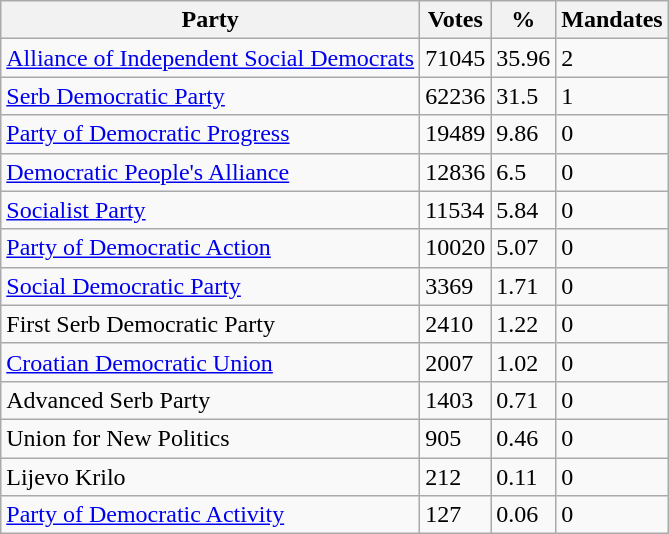<table class="wikitable" style ="text-align: left">
<tr>
<th>Party</th>
<th>Votes</th>
<th>%</th>
<th>Mandates</th>
</tr>
<tr>
<td><a href='#'>Alliance of Independent Social Democrats</a></td>
<td>71045</td>
<td>35.96</td>
<td>2</td>
</tr>
<tr>
<td><a href='#'>Serb Democratic Party</a></td>
<td>62236</td>
<td>31.5</td>
<td>1</td>
</tr>
<tr>
<td><a href='#'>Party of Democratic Progress</a></td>
<td>19489</td>
<td>9.86</td>
<td>0</td>
</tr>
<tr>
<td><a href='#'>Democratic People's Alliance</a></td>
<td>12836</td>
<td>6.5</td>
<td>0</td>
</tr>
<tr>
<td><a href='#'>Socialist Party</a></td>
<td>11534</td>
<td>5.84</td>
<td>0</td>
</tr>
<tr>
<td><a href='#'>Party of Democratic Action</a></td>
<td>10020</td>
<td>5.07</td>
<td>0</td>
</tr>
<tr>
<td><a href='#'>Social Democratic Party</a></td>
<td>3369</td>
<td>1.71</td>
<td>0</td>
</tr>
<tr>
<td>First Serb Democratic Party</td>
<td>2410</td>
<td>1.22</td>
<td>0</td>
</tr>
<tr>
<td><a href='#'>Croatian Democratic Union</a></td>
<td>2007</td>
<td>1.02</td>
<td>0</td>
</tr>
<tr>
<td>Advanced Serb Party</td>
<td>1403</td>
<td>0.71</td>
<td>0</td>
</tr>
<tr>
<td>Union for New Politics</td>
<td>905</td>
<td>0.46</td>
<td>0</td>
</tr>
<tr>
<td>Lijevo Krilo</td>
<td>212</td>
<td>0.11</td>
<td>0</td>
</tr>
<tr>
<td><a href='#'>Party of Democratic Activity</a></td>
<td>127</td>
<td>0.06</td>
<td>0</td>
</tr>
</table>
